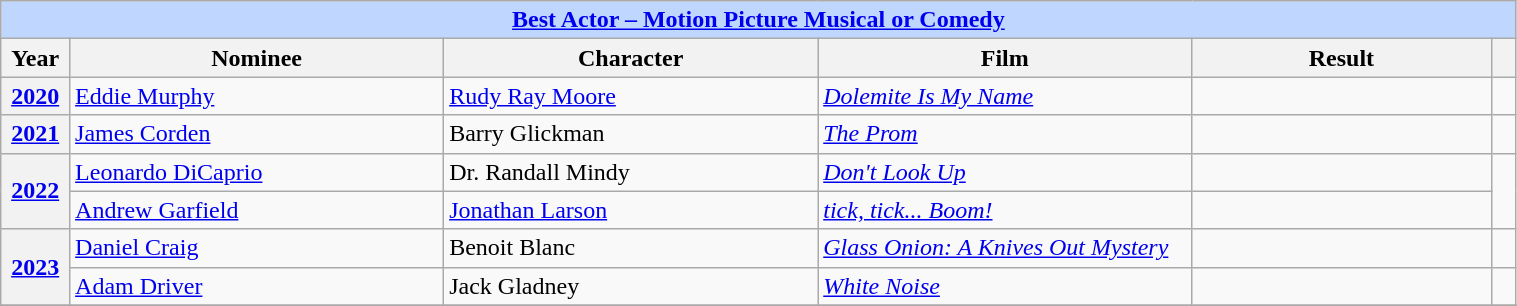<table class="wikitable plainrowheaders" style="width:80%;">
<tr style="background:#bfd7ff;">
<td colspan="6" style="text-align:center;"><strong><a href='#'>Best Actor – Motion Picture Musical or Comedy</a></strong></td>
</tr>
<tr style="background:#ebf5ff;">
<th style="width:1%;">Year</th>
<th style="width:15%;">Nominee</th>
<th style="width:15%;">Character</th>
<th style="width:15%;">Film</th>
<th style="width:12%;">Result</th>
<th style="width:1%;"></th>
</tr>
<tr>
<th scope=row style="text-align:center;"><a href='#'>2020</a></th>
<td><a href='#'>Eddie Murphy</a></td>
<td><a href='#'>Rudy Ray Moore</a></td>
<td><em><a href='#'>Dolemite Is My Name</a></em></td>
<td></td>
<td style="text-align:center;"></td>
</tr>
<tr>
<th scope="row" style="text-align:center;"><a href='#'>2021</a></th>
<td><a href='#'>James Corden</a></td>
<td>Barry Glickman</td>
<td><em><a href='#'>The Prom</a></em></td>
<td></td>
<td style="text-align:center;"></td>
</tr>
<tr>
<th scope="row" rowspan="2" style="text-align:center;"><a href='#'>2022</a></th>
<td><a href='#'>Leonardo DiCaprio</a></td>
<td>Dr. Randall Mindy</td>
<td><em><a href='#'>Don't Look Up</a></em></td>
<td></td>
<td rowspan="2" style="text-align:center;"></td>
</tr>
<tr>
<td><a href='#'>Andrew Garfield</a></td>
<td><a href='#'>Jonathan Larson</a></td>
<td><em><a href='#'>tick, tick... Boom!</a></em></td>
<td></td>
</tr>
<tr>
<th scope="row" rowspan="2" style="text-align:center;"><a href='#'>2023</a></th>
<td><a href='#'>Daniel Craig</a></td>
<td>Benoit Blanc</td>
<td><em><a href='#'>Glass Onion: A Knives Out Mystery</a></em></td>
<td></td>
<td></td>
</tr>
<tr>
<td><a href='#'>Adam Driver</a></td>
<td>Jack Gladney</td>
<td><em><a href='#'>White Noise</a></em></td>
<td></td>
<td></td>
</tr>
<tr>
</tr>
</table>
